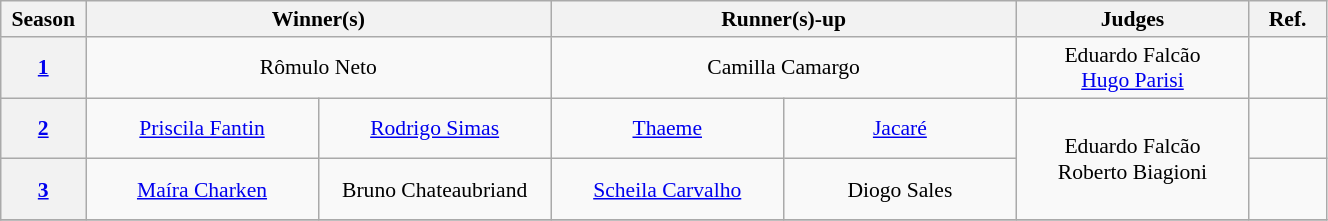<table class="wikitable" style="white-space:nowrap; text-align:center; font-size:90%; width:70%;">
<tr>
<th scope="col">Season</th>
<th scope="col" colspan=2>Winner(s)</th>
<th scope="col" colspan=2>Runner(s)-up</th>
<th scope="col">Judges</th>
<th scope="col">Ref.</th>
</tr>
<tr>
<th><a href='#'>1</a></th>
<td colspan=2>Rômulo Neto</td>
<td colspan=2>Camilla Camargo</td>
<td>Eduardo Falcão<br><a href='#'>Hugo Parisi</a></td>
<td><br><br></td>
</tr>
<tr>
<th width="05%"><a href='#'>2</a></th>
<td width="15%"><a href='#'>Priscila Fantin</a></td>
<td width="15%"><a href='#'>Rodrigo Simas</a></td>
<td width="15%"><a href='#'>Thaeme</a></td>
<td width="15%"><a href='#'>Jacaré</a></td>
<td width="15%" rowspan=2>Eduardo Falcão<br>Roberto Biagioni</td>
<td width="05%"><br><br></td>
</tr>
<tr>
<th><a href='#'>3</a></th>
<td><a href='#'>Maíra Charken</a></td>
<td>Bruno Chateaubriand</td>
<td><a href='#'>Scheila Carvalho</a></td>
<td>Diogo Sales</td>
<td><br><br></td>
</tr>
<tr>
</tr>
</table>
